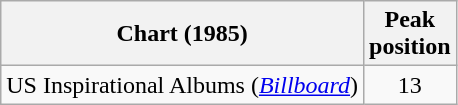<table class="wikitable">
<tr>
<th>Chart (1985)</th>
<th>Peak<br>position</th>
</tr>
<tr>
<td>US Inspirational Albums (<em><a href='#'>Billboard</a></em>)</td>
<td style="text-align:center;">13</td>
</tr>
</table>
